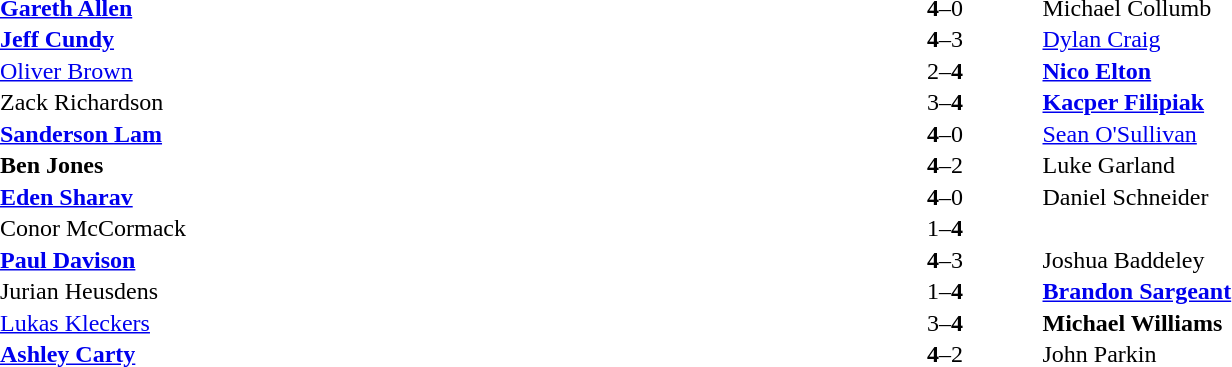<table width="100%" cellspacing="1">
<tr>
<th width=45%></th>
<th width=10%></th>
<th width=45%></th>
</tr>
<tr>
<td> <strong><a href='#'>Gareth Allen</a></strong></td>
<td align="center"><strong>4</strong>–0</td>
<td> Michael Collumb</td>
</tr>
<tr>
<td> <strong><a href='#'>Jeff Cundy</a></strong></td>
<td align="center"><strong>4</strong>–3</td>
<td> <a href='#'>Dylan Craig</a></td>
</tr>
<tr>
<td> <a href='#'>Oliver Brown</a></td>
<td align="center">2–<strong>4</strong></td>
<td> <strong><a href='#'>Nico Elton</a></strong></td>
</tr>
<tr>
<td> Zack Richardson</td>
<td align="center">3–<strong>4</strong></td>
<td> <strong><a href='#'>Kacper Filipiak</a></strong></td>
</tr>
<tr>
<td> <strong><a href='#'>Sanderson Lam</a></strong></td>
<td align="center"><strong>4</strong>–0</td>
<td> <a href='#'>Sean O'Sullivan</a></td>
</tr>
<tr>
<td> <strong>Ben Jones</strong></td>
<td align="center"><strong>4</strong>–2</td>
<td> Luke Garland</td>
</tr>
<tr>
<td> <strong><a href='#'>Eden Sharav</a></strong></td>
<td align="center"><strong>4</strong>–0</td>
<td> Daniel Schneider</td>
</tr>
<tr>
<td> Conor McCormack</td>
<td align="center">1–<strong>4</strong></td>
<td></td>
</tr>
<tr>
<td> <strong><a href='#'>Paul Davison</a></strong></td>
<td align="center"><strong>4</strong>–3</td>
<td> Joshua Baddeley</td>
</tr>
<tr>
<td> Jurian Heusdens</td>
<td align="center">1–<strong>4</strong></td>
<td> <strong><a href='#'>Brandon Sargeant</a></strong></td>
</tr>
<tr>
<td> <a href='#'>Lukas Kleckers</a></td>
<td align="center">3–<strong>4</strong></td>
<td> <strong>Michael Williams</strong></td>
</tr>
<tr>
<td> <strong><a href='#'>Ashley Carty</a></strong></td>
<td align="center"><strong>4</strong>–2</td>
<td> John Parkin</td>
</tr>
</table>
